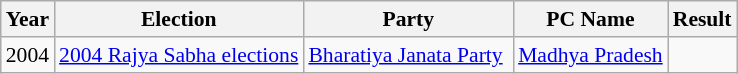<table class="sortable wikitable"style="font-size: 90%">
<tr>
<th>Year</th>
<th>Election</th>
<th>Party</th>
<th>PC Name</th>
<th>Result</th>
</tr>
<tr>
<td>2004</td>
<td><a href='#'>2004 Rajya Sabha elections</a></td>
<td><a href='#'>Bharatiya Janata Party</a> </td>
<td><a href='#'>Madhya Pradesh</a></td>
<td></td>
</tr>
</table>
